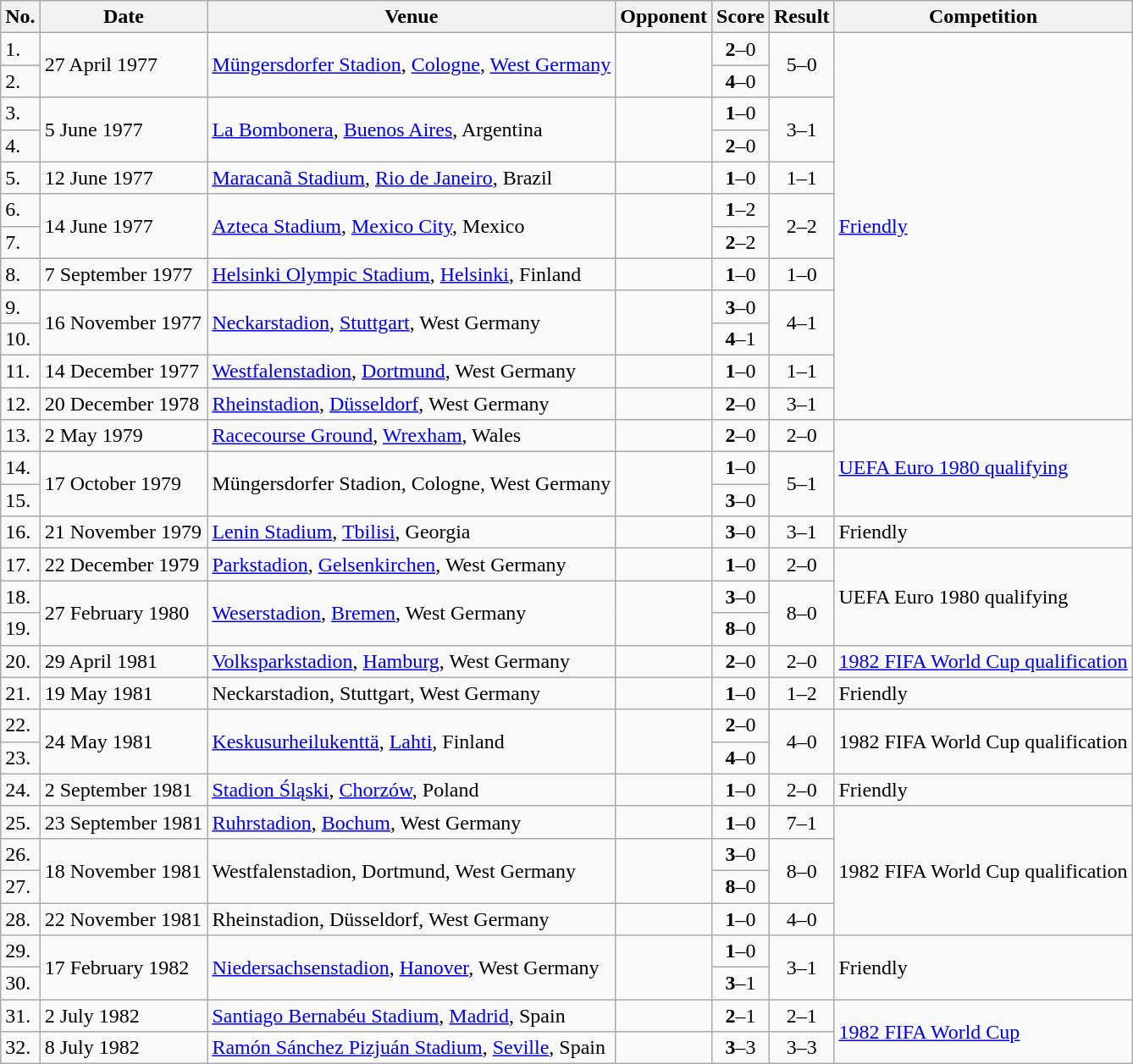<table class="wikitable">
<tr>
<th>No.</th>
<th>Date</th>
<th>Venue</th>
<th>Opponent</th>
<th>Score</th>
<th>Result</th>
<th>Competition</th>
</tr>
<tr>
<td>1.</td>
<td rowspan=2>27 April 1977</td>
<td rowspan=2><a href='#'>Müngersdorfer Stadion</a>, <a href='#'>Cologne</a>, <a href='#'>West Germany</a></td>
<td rowspan=2></td>
<td align=center><strong>2</strong>–0</td>
<td rowspan=2 align=center>5–0</td>
<td rowspan=12><a href='#'>Friendly</a></td>
</tr>
<tr>
<td>2.</td>
<td align=center><strong>4</strong>–0</td>
</tr>
<tr>
<td>3.</td>
<td rowspan=2>5 June 1977</td>
<td rowspan=2><a href='#'>La Bombonera</a>, <a href='#'>Buenos Aires</a>, Argentina</td>
<td rowspan=2></td>
<td align=center><strong>1</strong>–0</td>
<td rowspan=2 align=center>3–1</td>
</tr>
<tr>
<td>4.</td>
<td align=center><strong>2</strong>–0</td>
</tr>
<tr>
<td>5.</td>
<td>12 June 1977</td>
<td><a href='#'>Maracanã Stadium</a>, <a href='#'>Rio de Janeiro</a>, Brazil</td>
<td></td>
<td align=center><strong>1</strong>–0</td>
<td align=center>1–1</td>
</tr>
<tr>
<td>6.</td>
<td rowspan=2>14 June 1977</td>
<td rowspan=2><a href='#'>Azteca Stadium</a>, <a href='#'>Mexico City</a>, Mexico</td>
<td rowspan=2></td>
<td align=center><strong>1</strong>–2</td>
<td rowspan=2 align=center>2–2</td>
</tr>
<tr>
<td>7.</td>
<td align=center><strong>2</strong>–2</td>
</tr>
<tr>
<td>8.</td>
<td>7 September 1977</td>
<td><a href='#'>Helsinki Olympic Stadium</a>, <a href='#'>Helsinki</a>, Finland</td>
<td></td>
<td align=center><strong>1</strong>–0</td>
<td align=center>1–0</td>
</tr>
<tr>
<td>9.</td>
<td rowspan=2>16 November 1977</td>
<td rowspan=2><a href='#'>Neckarstadion</a>, <a href='#'>Stuttgart</a>, West Germany</td>
<td rowspan=2></td>
<td align=center><strong>3</strong>–0</td>
<td rowspan=2 align=center>4–1</td>
</tr>
<tr>
<td>10.</td>
<td align=center><strong>4</strong>–1</td>
</tr>
<tr>
<td>11.</td>
<td>14 December 1977</td>
<td><a href='#'>Westfalenstadion</a>, <a href='#'>Dortmund</a>, West Germany</td>
<td></td>
<td align=center><strong>1</strong>–0</td>
<td align=center>1–1</td>
</tr>
<tr>
<td>12.</td>
<td>20 December 1978</td>
<td><a href='#'>Rheinstadion</a>, <a href='#'>Düsseldorf</a>, West Germany</td>
<td></td>
<td align=center><strong>2</strong>–0</td>
<td align=center>3–1</td>
</tr>
<tr>
<td>13.</td>
<td>2 May 1979</td>
<td><a href='#'>Racecourse Ground</a>, <a href='#'>Wrexham</a>, Wales</td>
<td></td>
<td align=center><strong>2</strong>–0</td>
<td align=center>2–0</td>
<td rowspan=3><a href='#'>UEFA Euro 1980 qualifying</a></td>
</tr>
<tr>
<td>14.</td>
<td rowspan=2>17 October 1979</td>
<td rowspan=2>Müngersdorfer Stadion, Cologne, West Germany</td>
<td rowspan=2></td>
<td align=center><strong>1</strong>–0</td>
<td rowspan=2 align=center>5–1</td>
</tr>
<tr>
<td>15.</td>
<td align=center><strong>3</strong>–0</td>
</tr>
<tr>
<td>16.</td>
<td>21 November 1979</td>
<td><a href='#'>Lenin Stadium</a>, <a href='#'>Tbilisi</a>, Georgia</td>
<td></td>
<td align=center><strong>3</strong>–0</td>
<td align=center>3–1</td>
<td>Friendly</td>
</tr>
<tr>
<td>17.</td>
<td>22 December 1979</td>
<td><a href='#'>Parkstadion</a>, <a href='#'>Gelsenkirchen</a>, West Germany</td>
<td></td>
<td align=center><strong>1</strong>–0</td>
<td align=center>2–0</td>
<td rowspan=3>UEFA Euro 1980 qualifying</td>
</tr>
<tr>
<td>18.</td>
<td rowspan=2>27 February 1980</td>
<td rowspan=2><a href='#'>Weserstadion</a>, <a href='#'>Bremen</a>, West Germany</td>
<td rowspan=2></td>
<td align=center><strong>3</strong>–0</td>
<td rowspan=2 align=center>8–0</td>
</tr>
<tr>
<td>19.</td>
<td align=center><strong>8</strong>–0</td>
</tr>
<tr>
<td>20.</td>
<td>29 April 1981</td>
<td><a href='#'>Volksparkstadion</a>, <a href='#'>Hamburg</a>, West Germany</td>
<td></td>
<td align=center><strong>2</strong>–0</td>
<td align=center>2–0</td>
<td><a href='#'>1982 FIFA World Cup qualification</a></td>
</tr>
<tr>
<td>21.</td>
<td>19 May 1981</td>
<td>Neckarstadion, Stuttgart, West Germany</td>
<td></td>
<td align=center><strong>1</strong>–0</td>
<td align=center>1–2</td>
<td>Friendly</td>
</tr>
<tr>
<td>22.</td>
<td rowspan=2>24 May 1981</td>
<td rowspan=2><a href='#'>Keskusurheilukenttä</a>, <a href='#'>Lahti</a>, Finland</td>
<td rowspan=2></td>
<td align=center><strong>2</strong>–0</td>
<td rowspan=2 align=center>4–0</td>
<td rowspan=2>1982 FIFA World Cup qualification</td>
</tr>
<tr>
<td>23.</td>
<td align=center><strong>4</strong>–0</td>
</tr>
<tr>
<td>24.</td>
<td>2 September 1981</td>
<td><a href='#'>Stadion Śląski</a>, <a href='#'>Chorzów</a>, Poland</td>
<td></td>
<td align=center><strong>1</strong>–0</td>
<td align=center>2–0</td>
<td>Friendly</td>
</tr>
<tr>
<td>25.</td>
<td>23 September 1981</td>
<td><a href='#'>Ruhrstadion</a>, <a href='#'>Bochum</a>, West Germany</td>
<td></td>
<td align=center><strong>1</strong>–0</td>
<td align=center>7–1</td>
<td rowspan=4>1982 FIFA World Cup qualification</td>
</tr>
<tr>
<td>26.</td>
<td rowspan=2>18 November 1981</td>
<td rowspan=2>Westfalenstadion, Dortmund, West Germany</td>
<td rowspan=2></td>
<td align=center><strong>3</strong>–0</td>
<td rowspan=2 align=center>8–0</td>
</tr>
<tr>
<td>27.</td>
<td align=center><strong>8</strong>–0</td>
</tr>
<tr>
<td>28.</td>
<td>22 November 1981</td>
<td>Rheinstadion, Düsseldorf, West Germany</td>
<td></td>
<td align=center><strong>1</strong>–0</td>
<td align=center>4–0</td>
</tr>
<tr>
<td>29.</td>
<td rowspan=2>17 February 1982</td>
<td rowspan=2><a href='#'>Niedersachsenstadion</a>, <a href='#'>Hanover</a>, West Germany</td>
<td rowspan=2></td>
<td align=center><strong>1</strong>–0</td>
<td rowspan=2 align=center>3–1</td>
<td rowspan=2>Friendly</td>
</tr>
<tr>
<td>30.</td>
<td align=center><strong>3</strong>–1</td>
</tr>
<tr>
<td>31.</td>
<td>2 July 1982</td>
<td><a href='#'>Santiago Bernabéu Stadium</a>, <a href='#'>Madrid</a>, Spain</td>
<td></td>
<td align=center><strong>2</strong>–1</td>
<td align=center>2–1</td>
<td rowspan=2><a href='#'>1982 FIFA World Cup</a></td>
</tr>
<tr>
<td>32.</td>
<td>8 July 1982</td>
<td><a href='#'>Ramón Sánchez Pizjuán Stadium</a>, <a href='#'>Seville</a>, Spain</td>
<td></td>
<td align=center><strong>3</strong>–3</td>
<td align=center>3–3  </td>
</tr>
</table>
